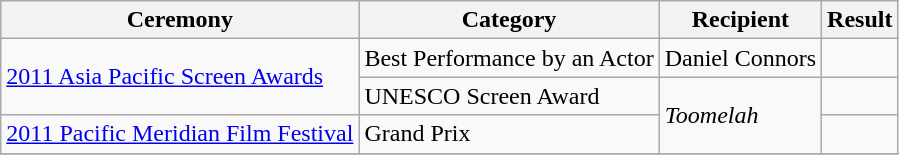<table class="wikitable" >
<tr>
<th>Ceremony</th>
<th>Category</th>
<th>Recipient</th>
<th>Result</th>
</tr>
<tr>
<td rowspan=2><a href='#'>2011 Asia Pacific Screen Awards</a></td>
<td>Best Performance by an Actor</td>
<td>Daniel Connors</td>
<td></td>
</tr>
<tr>
<td>UNESCO Screen Award</td>
<td rowspan=2><em>Toomelah</em></td>
<td></td>
</tr>
<tr>
<td><a href='#'>2011 Pacific Meridian Film Festival</a></td>
<td>Grand Prix</td>
<td></td>
</tr>
<tr>
</tr>
</table>
